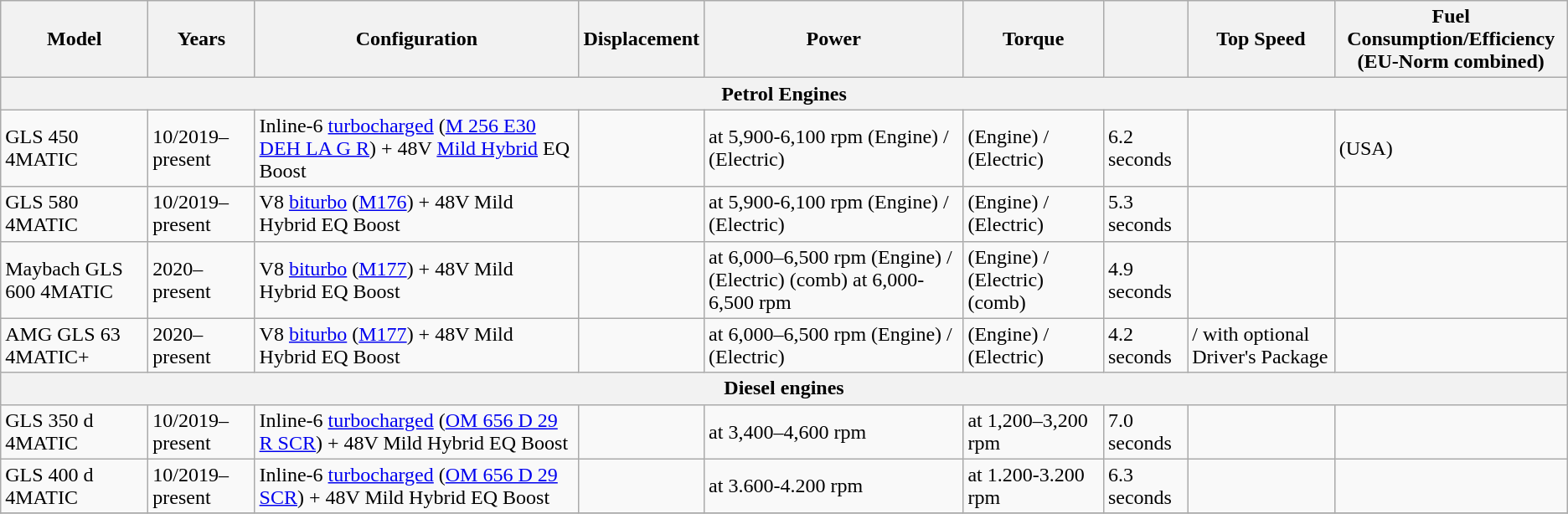<table class="wikitable">
<tr>
<th>Model</th>
<th>Years</th>
<th>Configuration</th>
<th>Displacement</th>
<th>Power</th>
<th>Torque</th>
<th></th>
<th>Top Speed</th>
<th>Fuel Consumption/Efficiency<br>(EU-Norm combined)</th>
</tr>
<tr>
<th colspan="9" style="text-align:center">Petrol Engines</th>
</tr>
<tr>
<td>GLS 450 4MATIC</td>
<td>10/2019–present</td>
<td>Inline-6 <a href='#'>turbocharged</a> (<a href='#'>M 256 E30 DEH LA G R</a>) + 48V <a href='#'>Mild Hybrid</a> EQ Boost</td>
<td></td>
<td> at 5,900-6,100 rpm (Engine) /  (Electric)</td>
<td> (Engine) /  (Electric)</td>
<td>6.2 seconds</td>
<td></td>
<td> (USA)</td>
</tr>
<tr>
<td>GLS 580 4MATIC</td>
<td>10/2019–present</td>
<td>V8 <a href='#'>biturbo</a> (<a href='#'>M176</a>) + 48V Mild Hybrid EQ Boost</td>
<td></td>
<td> at 5,900-6,100 rpm (Engine) /  (Electric)</td>
<td> (Engine) /  (Electric)</td>
<td>5.3 seconds</td>
<td></td>
<td></td>
</tr>
<tr>
<td>Maybach GLS 600 4MATIC</td>
<td>2020–present</td>
<td>V8 <a href='#'>biturbo</a> (<a href='#'>M177</a>) + 48V Mild Hybrid EQ Boost</td>
<td></td>
<td> at 6,000–6,500 rpm (Engine) /  (Electric) (comb)  at 6,000-6,500 rpm</td>
<td> (Engine) /  (Electric) (comb) </td>
<td>4.9 seconds</td>
<td></td>
<td></td>
</tr>
<tr>
<td>AMG GLS 63 4MATIC+</td>
<td>2020–present</td>
<td>V8 <a href='#'>biturbo</a> (<a href='#'>M177</a>) + 48V Mild Hybrid EQ Boost</td>
<td></td>
<td> at 6,000–6,500 rpm (Engine) /  (Electric)</td>
<td> (Engine) /  (Electric)</td>
<td>4.2 seconds</td>
<td> /  with optional Driver's Package</td>
<td></td>
</tr>
<tr>
<th colspan="9" style="text-align:center">Diesel engines</th>
</tr>
<tr>
<td>GLS 350 d 4MATIC</td>
<td>10/2019–present</td>
<td>Inline-6 <a href='#'>turbocharged</a> (<a href='#'>OM 656 D 29 R SCR</a>) + 48V Mild Hybrid EQ Boost</td>
<td></td>
<td> at 3,400–4,600 rpm</td>
<td> at 1,200–3,200 rpm</td>
<td>7.0 seconds</td>
<td></td>
<td></td>
</tr>
<tr>
<td>GLS 400 d 4MATIC</td>
<td>10/2019–present</td>
<td>Inline-6 <a href='#'>turbocharged</a> (<a href='#'>OM 656 D 29 SCR</a>) + 48V Mild Hybrid EQ Boost</td>
<td></td>
<td> at 3.600-4.200 rpm</td>
<td> at 1.200-3.200 rpm</td>
<td>6.3 seconds</td>
<td></td>
<td></td>
</tr>
<tr>
</tr>
</table>
